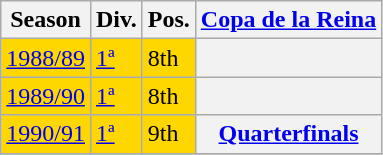<table class="wikitable">
<tr>
<th>Season</th>
<th>Div.</th>
<th>Pos.</th>
<th><a href='#'>Copa de la Reina</a></th>
</tr>
<tr>
<td style="background:gold;"><a href='#'>1988/89</a></td>
<td style="background:gold;"><a href='#'>1ª</a></td>
<td style="background:gold;">8th</td>
<th></th>
</tr>
<tr>
<td style="background:gold;"><a href='#'>1989/90</a></td>
<td style="background:gold;"><a href='#'>1ª</a></td>
<td style="background:gold;">8th</td>
<th></th>
</tr>
<tr>
<td style="background:gold;"><a href='#'>1990/91</a></td>
<td style="background:gold;"><a href='#'>1ª</a></td>
<td style="background:gold;">9th</td>
<th><a href='#'>Quarterfinals</a></th>
</tr>
<tr>
</tr>
</table>
